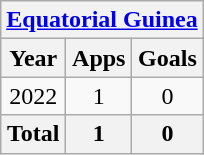<table class="wikitable" style="text-align:center">
<tr>
<th colspan=3><a href='#'>Equatorial Guinea</a></th>
</tr>
<tr>
<th>Year</th>
<th>Apps</th>
<th>Goals</th>
</tr>
<tr>
<td>2022</td>
<td>1</td>
<td>0</td>
</tr>
<tr>
<th>Total</th>
<th>1</th>
<th>0</th>
</tr>
</table>
